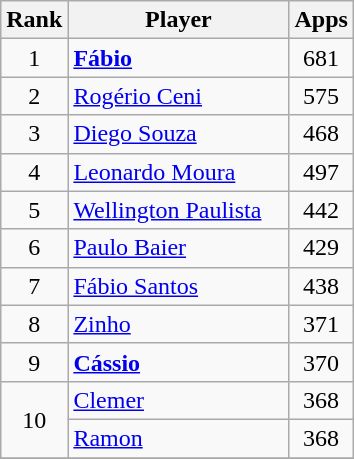<table class="wikitable" style="text-align:center">
<tr>
<th>Rank</th>
<th width=140>Player</th>
<th>Apps</th>
</tr>
<tr>
<td>1</td>
<td align=left><strong><a href='#'>Fábio</a></strong></td>
<td>681</td>
</tr>
<tr>
<td>2</td>
<td align=left><a href='#'>Rogério Ceni</a></td>
<td>575</td>
</tr>
<tr>
<td>3</td>
<td align=left><a href='#'>Diego Souza</a></td>
<td>468</td>
</tr>
<tr>
<td>4</td>
<td align=left><a href='#'>Leonardo Moura</a></td>
<td>497</td>
</tr>
<tr>
<td>5</td>
<td align=left><a href='#'>Wellington Paulista</a></td>
<td>442</td>
</tr>
<tr>
<td>6</td>
<td align=left><a href='#'>Paulo Baier</a></td>
<td>429</td>
</tr>
<tr>
<td>7</td>
<td align=left><a href='#'>Fábio Santos</a></td>
<td>438</td>
</tr>
<tr>
<td>8</td>
<td align=left><a href='#'>Zinho</a></td>
<td>371</td>
</tr>
<tr>
<td>9</td>
<td align=left><strong><a href='#'>Cássio</a></strong></td>
<td>370</td>
</tr>
<tr>
<td rowspan=2 align=center>10</td>
<td align=left><a href='#'>Clemer</a></td>
<td>368</td>
</tr>
<tr>
<td align=left><a href='#'>Ramon</a></td>
<td>368</td>
</tr>
<tr>
</tr>
</table>
